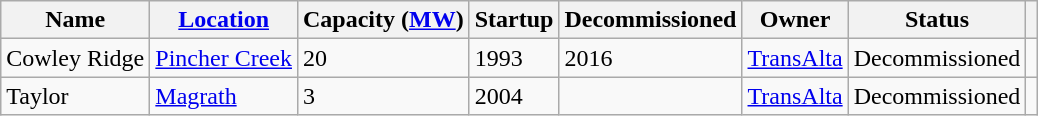<table class="wikitable sortable">
<tr>
<th>Name</th>
<th><a href='#'>Location</a></th>
<th>Capacity (<a href='#'>MW</a>)</th>
<th>Startup</th>
<th>Decommissioned</th>
<th>Owner</th>
<th>Status</th>
<th></th>
</tr>
<tr>
<td>Cowley Ridge</td>
<td><a href='#'>Pincher Creek</a></td>
<td>20</td>
<td>1993</td>
<td>2016</td>
<td><a href='#'>TransAlta</a></td>
<td>Decommissioned</td>
<td></td>
</tr>
<tr>
<td>Taylor</td>
<td><a href='#'>Magrath</a></td>
<td>3</td>
<td>2004</td>
<td></td>
<td><a href='#'>TransAlta</a></td>
<td>Decommissioned</td>
<td></td>
</tr>
</table>
